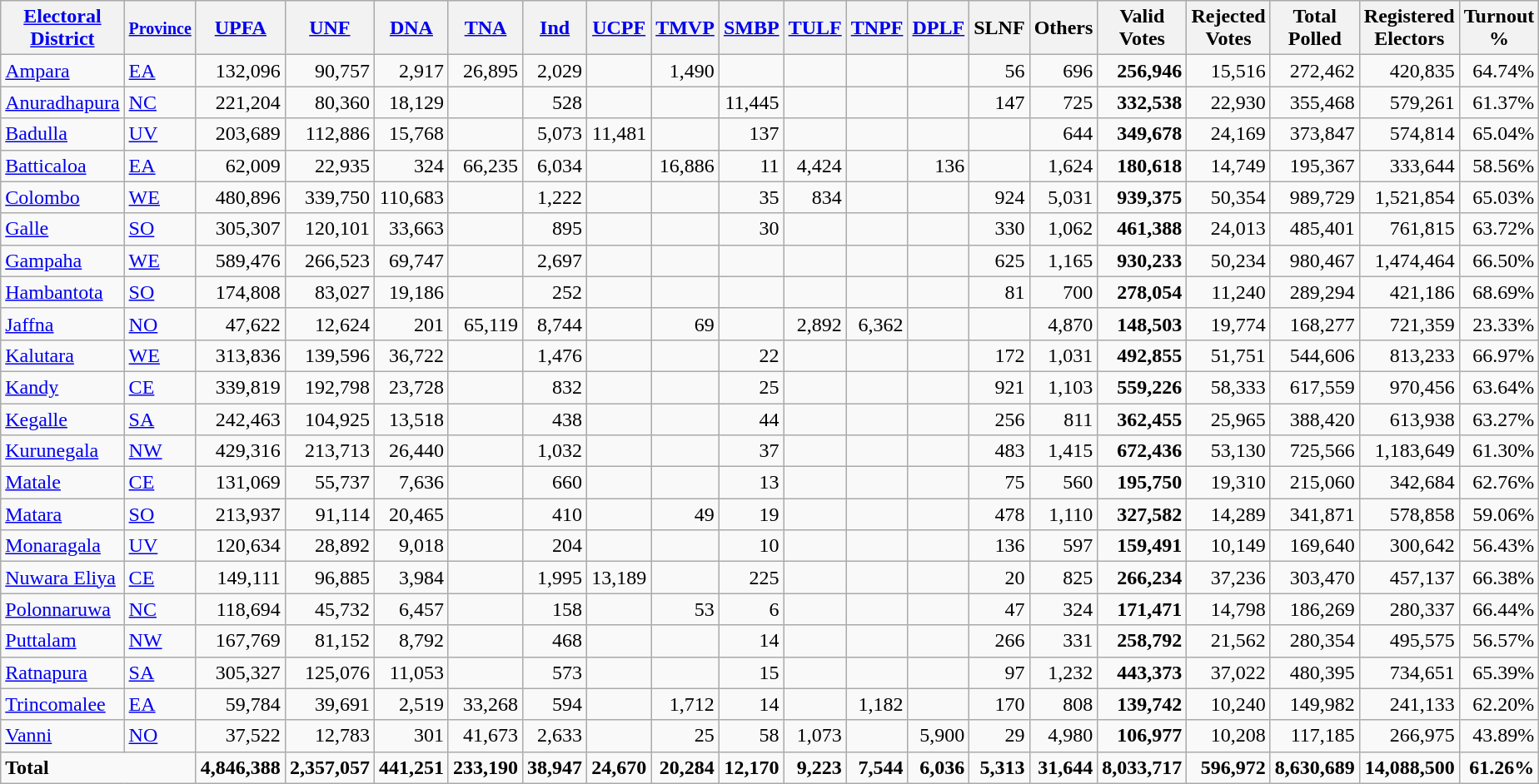<table class="wikitable sortable" border="1" style="text-align:right;">
<tr>
<th><a href='#'>Electoral<br>District</a></th>
<th><small><a href='#'>Province</a><br></small></th>
<th><a href='#'>UPFA</a><br></th>
<th><a href='#'>UNF</a><br></th>
<th><a href='#'>DNA</a><br></th>
<th><a href='#'>TNA</a><br></th>
<th><a href='#'>Ind</a><br></th>
<th><a href='#'>UCPF</a><br></th>
<th><a href='#'>TMVP</a><br></th>
<th><a href='#'>SMBP</a><br></th>
<th><a href='#'>TULF</a><br></th>
<th><a href='#'>TNPF</a><br></th>
<th><a href='#'>DPLF</a><br></th>
<th>SLNF<br></th>
<th>Others<br></th>
<th>Valid<br>Votes</th>
<th>Rejected<br>Votes</th>
<th>Total<br>Polled</th>
<th>Registered<br>Electors</th>
<th>Turnout<br>%</th>
</tr>
<tr>
<td align=left><a href='#'>Ampara</a></td>
<td align=left><a href='#'>EA</a></td>
<td>132,096</td>
<td>90,757</td>
<td>2,917</td>
<td>26,895</td>
<td>2,029</td>
<td></td>
<td>1,490</td>
<td></td>
<td></td>
<td></td>
<td></td>
<td>56</td>
<td>696</td>
<td><strong>256,946</strong></td>
<td>15,516</td>
<td>272,462</td>
<td>420,835</td>
<td>64.74%</td>
</tr>
<tr>
<td align=left><a href='#'>Anuradhapura</a></td>
<td align=left><a href='#'>NC</a></td>
<td>221,204</td>
<td>80,360</td>
<td>18,129</td>
<td></td>
<td>528</td>
<td></td>
<td></td>
<td>11,445</td>
<td></td>
<td></td>
<td></td>
<td>147</td>
<td>725</td>
<td><strong>332,538</strong></td>
<td>22,930</td>
<td>355,468</td>
<td>579,261</td>
<td>61.37%</td>
</tr>
<tr>
<td align=left><a href='#'>Badulla</a></td>
<td align=left><a href='#'>UV</a></td>
<td>203,689</td>
<td>112,886</td>
<td>15,768</td>
<td></td>
<td>5,073</td>
<td>11,481</td>
<td></td>
<td>137</td>
<td></td>
<td></td>
<td></td>
<td></td>
<td>644</td>
<td><strong>349,678</strong></td>
<td>24,169</td>
<td>373,847</td>
<td>574,814</td>
<td>65.04%</td>
</tr>
<tr>
<td align=left><a href='#'>Batticaloa</a></td>
<td align=left><a href='#'>EA</a></td>
<td>62,009</td>
<td>22,935</td>
<td>324</td>
<td>66,235</td>
<td>6,034</td>
<td></td>
<td>16,886</td>
<td>11</td>
<td>4,424</td>
<td></td>
<td>136</td>
<td></td>
<td>1,624</td>
<td><strong>180,618</strong></td>
<td>14,749</td>
<td>195,367</td>
<td>333,644</td>
<td>58.56%</td>
</tr>
<tr>
<td align=left><a href='#'>Colombo</a></td>
<td align=left><a href='#'>WE</a></td>
<td>480,896</td>
<td>339,750</td>
<td>110,683</td>
<td></td>
<td>1,222</td>
<td></td>
<td></td>
<td>35</td>
<td>834</td>
<td></td>
<td></td>
<td>924</td>
<td>5,031</td>
<td><strong>939,375</strong></td>
<td>50,354</td>
<td>989,729</td>
<td>1,521,854</td>
<td>65.03%</td>
</tr>
<tr>
<td align=left><a href='#'>Galle</a></td>
<td align=left><a href='#'>SO</a></td>
<td>305,307</td>
<td>120,101</td>
<td>33,663</td>
<td></td>
<td>895</td>
<td></td>
<td></td>
<td>30</td>
<td></td>
<td></td>
<td></td>
<td>330</td>
<td>1,062</td>
<td><strong>461,388</strong></td>
<td>24,013</td>
<td>485,401</td>
<td>761,815</td>
<td>63.72%</td>
</tr>
<tr>
<td align=left><a href='#'>Gampaha</a></td>
<td align=left><a href='#'>WE</a></td>
<td>589,476</td>
<td>266,523</td>
<td>69,747</td>
<td></td>
<td>2,697</td>
<td></td>
<td></td>
<td></td>
<td></td>
<td></td>
<td></td>
<td>625</td>
<td>1,165</td>
<td><strong>930,233</strong></td>
<td>50,234</td>
<td>980,467</td>
<td>1,474,464</td>
<td>66.50%</td>
</tr>
<tr>
<td align=left><a href='#'>Hambantota</a></td>
<td align=left><a href='#'>SO</a></td>
<td>174,808</td>
<td>83,027</td>
<td>19,186</td>
<td></td>
<td>252</td>
<td></td>
<td></td>
<td></td>
<td></td>
<td></td>
<td></td>
<td>81</td>
<td>700</td>
<td><strong>278,054</strong></td>
<td>11,240</td>
<td>289,294</td>
<td>421,186</td>
<td>68.69%</td>
</tr>
<tr>
<td align=left><a href='#'>Jaffna</a></td>
<td align=left><a href='#'>NO</a></td>
<td>47,622</td>
<td>12,624</td>
<td>201</td>
<td>65,119</td>
<td>8,744</td>
<td></td>
<td>69</td>
<td></td>
<td>2,892</td>
<td>6,362</td>
<td></td>
<td></td>
<td>4,870</td>
<td><strong>148,503</strong></td>
<td>19,774</td>
<td>168,277</td>
<td>721,359</td>
<td>23.33%</td>
</tr>
<tr>
<td align=left><a href='#'>Kalutara</a></td>
<td align=left><a href='#'>WE</a></td>
<td>313,836</td>
<td>139,596</td>
<td>36,722</td>
<td></td>
<td>1,476</td>
<td></td>
<td></td>
<td>22</td>
<td></td>
<td></td>
<td></td>
<td>172</td>
<td>1,031</td>
<td><strong>492,855</strong></td>
<td>51,751</td>
<td>544,606</td>
<td>813,233</td>
<td>66.97%</td>
</tr>
<tr>
<td align=left><a href='#'>Kandy</a></td>
<td align=left><a href='#'>CE</a></td>
<td>339,819</td>
<td>192,798</td>
<td>23,728</td>
<td></td>
<td>832</td>
<td></td>
<td></td>
<td>25</td>
<td></td>
<td></td>
<td></td>
<td>921</td>
<td>1,103</td>
<td><strong>559,226</strong></td>
<td>58,333</td>
<td>617,559</td>
<td>970,456</td>
<td>63.64%</td>
</tr>
<tr>
<td align=left><a href='#'>Kegalle</a></td>
<td align=left><a href='#'>SA</a></td>
<td>242,463</td>
<td>104,925</td>
<td>13,518</td>
<td></td>
<td>438</td>
<td></td>
<td></td>
<td>44</td>
<td></td>
<td></td>
<td></td>
<td>256</td>
<td>811</td>
<td><strong>362,455</strong></td>
<td>25,965</td>
<td>388,420</td>
<td>613,938</td>
<td>63.27%</td>
</tr>
<tr>
<td align=left><a href='#'>Kurunegala</a></td>
<td align=left><a href='#'>NW</a></td>
<td>429,316</td>
<td>213,713</td>
<td>26,440</td>
<td></td>
<td>1,032</td>
<td></td>
<td></td>
<td>37</td>
<td></td>
<td></td>
<td></td>
<td>483</td>
<td>1,415</td>
<td><strong>672,436</strong></td>
<td>53,130</td>
<td>725,566</td>
<td>1,183,649</td>
<td>61.30%</td>
</tr>
<tr>
<td align=left><a href='#'>Matale</a></td>
<td align=left><a href='#'>CE</a></td>
<td>131,069</td>
<td>55,737</td>
<td>7,636</td>
<td></td>
<td>660</td>
<td></td>
<td></td>
<td>13</td>
<td></td>
<td></td>
<td></td>
<td>75</td>
<td>560</td>
<td><strong>195,750</strong></td>
<td>19,310</td>
<td>215,060</td>
<td>342,684</td>
<td>62.76%</td>
</tr>
<tr>
<td align=left><a href='#'>Matara</a></td>
<td align=left><a href='#'>SO</a></td>
<td>213,937</td>
<td>91,114</td>
<td>20,465</td>
<td></td>
<td>410</td>
<td></td>
<td>49</td>
<td>19</td>
<td></td>
<td></td>
<td></td>
<td>478</td>
<td>1,110</td>
<td><strong>327,582</strong></td>
<td>14,289</td>
<td>341,871</td>
<td>578,858</td>
<td>59.06%</td>
</tr>
<tr>
<td align=left><a href='#'>Monaragala</a></td>
<td align=left><a href='#'>UV</a></td>
<td>120,634</td>
<td>28,892</td>
<td>9,018</td>
<td></td>
<td>204</td>
<td></td>
<td></td>
<td>10</td>
<td></td>
<td></td>
<td></td>
<td>136</td>
<td>597</td>
<td><strong>159,491</strong></td>
<td>10,149</td>
<td>169,640</td>
<td>300,642</td>
<td>56.43%</td>
</tr>
<tr>
<td align=left><a href='#'>Nuwara Eliya</a></td>
<td align=left><a href='#'>CE</a></td>
<td>149,111</td>
<td>96,885</td>
<td>3,984</td>
<td></td>
<td>1,995</td>
<td>13,189</td>
<td></td>
<td>225</td>
<td></td>
<td></td>
<td></td>
<td>20</td>
<td>825</td>
<td><strong>266,234</strong></td>
<td>37,236</td>
<td>303,470</td>
<td>457,137</td>
<td>66.38%</td>
</tr>
<tr>
<td align=left><a href='#'>Polonnaruwa</a></td>
<td align=left><a href='#'>NC</a></td>
<td>118,694</td>
<td>45,732</td>
<td>6,457</td>
<td></td>
<td>158</td>
<td></td>
<td>53</td>
<td>6</td>
<td></td>
<td></td>
<td></td>
<td>47</td>
<td>324</td>
<td><strong>171,471</strong></td>
<td>14,798</td>
<td>186,269</td>
<td>280,337</td>
<td>66.44%</td>
</tr>
<tr>
<td align=left><a href='#'>Puttalam</a></td>
<td align=left><a href='#'>NW</a></td>
<td>167,769</td>
<td>81,152</td>
<td>8,792</td>
<td></td>
<td>468</td>
<td></td>
<td></td>
<td>14</td>
<td></td>
<td></td>
<td></td>
<td>266</td>
<td>331</td>
<td><strong>258,792</strong></td>
<td>21,562</td>
<td>280,354</td>
<td>495,575</td>
<td>56.57%</td>
</tr>
<tr>
<td align=left><a href='#'>Ratnapura</a></td>
<td align=left><a href='#'>SA</a></td>
<td>305,327</td>
<td>125,076</td>
<td>11,053</td>
<td></td>
<td>573</td>
<td></td>
<td></td>
<td>15</td>
<td></td>
<td></td>
<td></td>
<td>97</td>
<td>1,232</td>
<td><strong>443,373</strong></td>
<td>37,022</td>
<td>480,395</td>
<td>734,651</td>
<td>65.39%</td>
</tr>
<tr>
<td align=left><a href='#'>Trincomalee</a></td>
<td align=left><a href='#'>EA</a></td>
<td>59,784</td>
<td>39,691</td>
<td>2,519</td>
<td>33,268</td>
<td>594</td>
<td></td>
<td>1,712</td>
<td>14</td>
<td></td>
<td>1,182</td>
<td></td>
<td>170</td>
<td>808</td>
<td><strong>139,742</strong></td>
<td>10,240</td>
<td>149,982</td>
<td>241,133</td>
<td>62.20%</td>
</tr>
<tr>
<td align=left><a href='#'>Vanni</a></td>
<td align=left><a href='#'>NO</a></td>
<td>37,522</td>
<td>12,783</td>
<td>301</td>
<td>41,673</td>
<td>2,633</td>
<td></td>
<td>25</td>
<td>58</td>
<td>1,073</td>
<td></td>
<td>5,900</td>
<td>29</td>
<td>4,980</td>
<td><strong>106,977</strong></td>
<td>10,208</td>
<td>117,185</td>
<td>266,975</td>
<td>43.89%</td>
</tr>
<tr class="sortbottom">
<td align=left colspan=2><strong>Total</strong></td>
<td><strong>4,846,388</strong></td>
<td><strong>2,357,057</strong></td>
<td><strong>441,251</strong></td>
<td><strong>233,190</strong></td>
<td><strong>38,947</strong></td>
<td><strong>24,670</strong></td>
<td><strong>20,284</strong></td>
<td><strong>12,170</strong></td>
<td><strong>9,223</strong></td>
<td><strong>7,544</strong></td>
<td><strong>6,036</strong></td>
<td><strong>5,313</strong></td>
<td><strong>31,644</strong></td>
<td><strong>8,033,717</strong></td>
<td><strong>596,972</strong></td>
<td><strong>8,630,689</strong></td>
<td><strong>14,088,500</strong></td>
<td><strong>61.26%</strong></td>
</tr>
</table>
